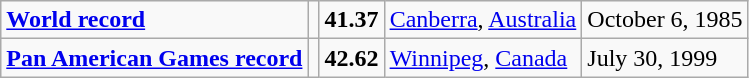<table class="wikitable">
<tr>
<td><strong><a href='#'>World record</a></strong></td>
<td></td>
<td><strong>41.37</strong></td>
<td><a href='#'>Canberra</a>, <a href='#'>Australia</a></td>
<td>October 6, 1985</td>
</tr>
<tr>
<td><strong><a href='#'>Pan American Games record</a></strong></td>
<td></td>
<td><strong>42.62</strong></td>
<td><a href='#'>Winnipeg</a>, <a href='#'>Canada</a></td>
<td>July 30, 1999</td>
</tr>
</table>
